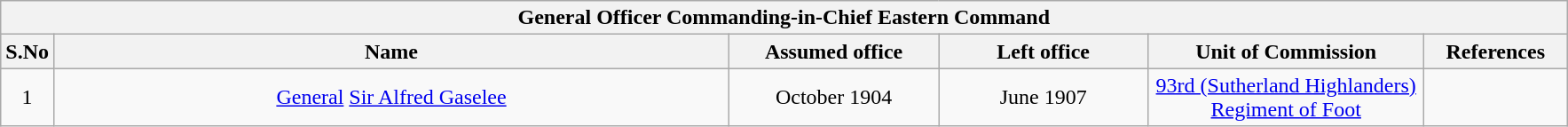<table class="wikitable sortable" style="text-align:center">
<tr>
<th colspan="6"><strong>General Officer Commanding-in-Chief Eastern Command</strong></th>
</tr>
<tr style="background:#cccccc">
<th scope="col" style="width: 20px;">S.No</th>
<th scope="col" style="width: 500px;">Name</th>
<th scope="col" style="width: 150px;">Assumed office</th>
<th scope="col" style="width: 150px;">Left office</th>
<th scope="col" style="width: 200px;">Unit of Commission</th>
<th scope="col" style="width: 100px;">References</th>
</tr>
<tr>
<td>1</td>
<td><a href='#'>General</a> <a href='#'>Sir Alfred Gaselee</a> </td>
<td>October 1904</td>
<td>June 1907</td>
<td><a href='#'>93rd (Sutherland Highlanders) Regiment of Foot</a></td>
<td></td>
</tr>
</table>
